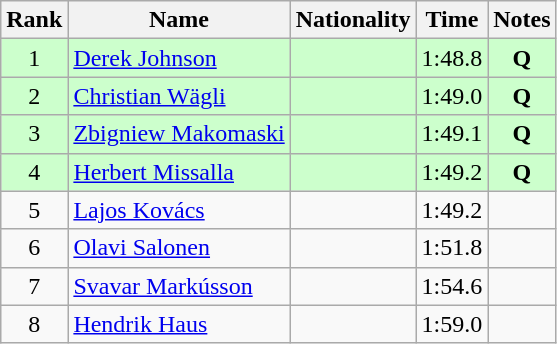<table class="wikitable sortable" style="text-align:center">
<tr>
<th>Rank</th>
<th>Name</th>
<th>Nationality</th>
<th>Time</th>
<th>Notes</th>
</tr>
<tr bgcolor=ccffcc>
<td>1</td>
<td align=left><a href='#'>Derek Johnson</a></td>
<td align=left></td>
<td>1:48.8</td>
<td><strong>Q</strong></td>
</tr>
<tr bgcolor=ccffcc>
<td>2</td>
<td align=left><a href='#'>Christian Wägli</a></td>
<td align=left></td>
<td>1:49.0</td>
<td><strong>Q</strong></td>
</tr>
<tr bgcolor=ccffcc>
<td>3</td>
<td align=left><a href='#'>Zbigniew Makomaski</a></td>
<td align=left></td>
<td>1:49.1</td>
<td><strong>Q</strong></td>
</tr>
<tr bgcolor=ccffcc>
<td>4</td>
<td align=left><a href='#'>Herbert Missalla</a></td>
<td align=left></td>
<td>1:49.2</td>
<td><strong>Q</strong></td>
</tr>
<tr>
<td>5</td>
<td align=left><a href='#'>Lajos Kovács</a></td>
<td align=left></td>
<td>1:49.2</td>
<td></td>
</tr>
<tr>
<td>6</td>
<td align=left><a href='#'>Olavi Salonen</a></td>
<td align=left></td>
<td>1:51.8</td>
<td></td>
</tr>
<tr>
<td>7</td>
<td align=left><a href='#'>Svavar Markússon</a></td>
<td align=left></td>
<td>1:54.6</td>
<td></td>
</tr>
<tr>
<td>8</td>
<td align=left><a href='#'>Hendrik Haus</a></td>
<td align=left></td>
<td>1:59.0</td>
<td></td>
</tr>
</table>
